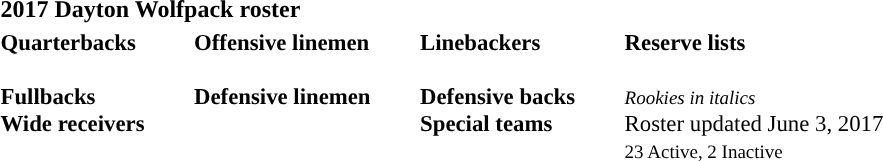<table class="toccolours" style="text-align: left;">
<tr>
<th colspan="7"><strong>2017 Dayton Wolfpack roster</strong></th>
</tr>
<tr>
<td style="font-size: 95%;vertical-align:top;"><strong>Quarterbacks</strong><br><br><strong>Fullbacks</strong>
<br><strong>Wide receivers</strong>




</td>
<td style="width: 25px;"></td>
<td style="font-size: 95%;vertical-align:top;"><strong>Offensive linemen</strong><br>


<br><strong>Defensive linemen</strong>




</td>
<td style="width: 25px;"></td>
<td style="font-size: 95%;vertical-align:top;"><strong>Linebackers</strong><br>
<br><strong>Defensive backs</strong>



<br><strong>Special teams</strong>
</td>
<td style="width: 25px;"></td>
<td style="font-size: 95%;vertical-align:top;"><strong>Reserve lists</strong><br>
<br><small><em>Rookies in italics</em></small><br>
Roster updated June 3, 2017<br>
<small>23 Active, 2 Inactive</small></td>
</tr>
</table>
